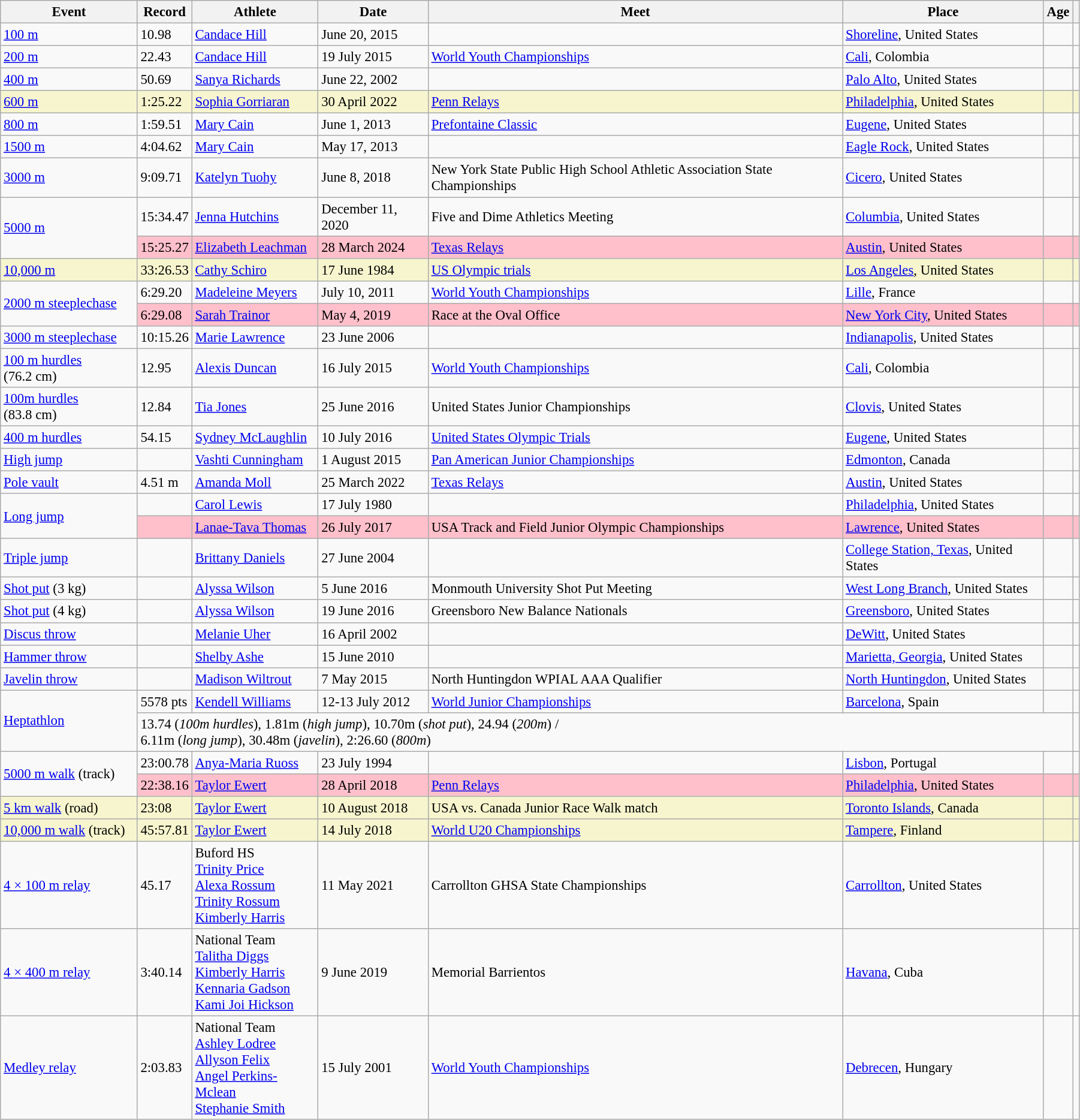<table class="wikitable" style="font-size:95%; width: 95%;">
<tr>
<th>Event</th>
<th>Record</th>
<th>Athlete</th>
<th>Date</th>
<th>Meet</th>
<th>Place</th>
<th>Age</th>
<th></th>
</tr>
<tr>
<td><a href='#'>100 m</a></td>
<td>10.98 </td>
<td><a href='#'>Candace Hill</a></td>
<td>June 20, 2015</td>
<td></td>
<td><a href='#'>Shoreline</a>, United States</td>
<td></td>
<td></td>
</tr>
<tr>
<td><a href='#'>200 m</a></td>
<td>22.43 </td>
<td><a href='#'>Candace Hill</a></td>
<td>19 July 2015</td>
<td><a href='#'>World Youth Championships</a></td>
<td><a href='#'>Cali</a>, Colombia</td>
<td></td>
<td></td>
</tr>
<tr>
<td><a href='#'>400 m</a></td>
<td>50.69</td>
<td><a href='#'>Sanya Richards</a></td>
<td>June 22, 2002</td>
<td></td>
<td><a href='#'>Palo Alto</a>, United States</td>
<td></td>
<td></td>
</tr>
<tr style="background:#f6F5CE;">
<td><a href='#'>600 m</a></td>
<td>1:25.22</td>
<td><a href='#'>Sophia Gorriaran</a></td>
<td>30 April 2022</td>
<td><a href='#'>Penn Relays</a></td>
<td><a href='#'>Philadelphia</a>, United States</td>
<td></td>
<td></td>
</tr>
<tr>
<td><a href='#'>800 m</a></td>
<td>1:59.51</td>
<td><a href='#'>Mary Cain</a></td>
<td>June 1, 2013</td>
<td><a href='#'>Prefontaine Classic</a></td>
<td><a href='#'>Eugene</a>, United States</td>
<td></td>
<td></td>
</tr>
<tr>
<td><a href='#'>1500 m</a></td>
<td>4:04.62</td>
<td><a href='#'>Mary Cain</a></td>
<td>May 17, 2013</td>
<td></td>
<td><a href='#'>Eagle Rock</a>, United States</td>
<td></td>
<td></td>
</tr>
<tr>
<td><a href='#'>3000 m</a></td>
<td>9:09.71</td>
<td><a href='#'>Katelyn Tuohy</a></td>
<td>June 8, 2018</td>
<td>New York State Public High School Athletic Association State Championships</td>
<td><a href='#'>Cicero</a>, United States</td>
<td></td>
<td></td>
</tr>
<tr>
<td rowspan=2><a href='#'>5000 m</a></td>
<td>15:34.47</td>
<td><a href='#'>Jenna Hutchins</a></td>
<td>December 11, 2020</td>
<td>Five and Dime Athletics Meeting</td>
<td><a href='#'>Columbia</a>, United States</td>
<td></td>
<td></td>
</tr>
<tr style="background:pink">
<td>15:25.27</td>
<td><a href='#'>Elizabeth Leachman</a></td>
<td>28 March 2024</td>
<td><a href='#'>Texas Relays</a></td>
<td><a href='#'>Austin</a>, United States</td>
<td></td>
<td></td>
</tr>
<tr style="background:#f6F5CE;">
<td><a href='#'>10,000 m</a></td>
<td>33:26.53</td>
<td><a href='#'>Cathy Schiro</a></td>
<td>17 June 1984</td>
<td><a href='#'>US Olympic trials</a></td>
<td><a href='#'>Los Angeles</a>, United States</td>
<td></td>
<td></td>
</tr>
<tr>
<td rowspan=2><a href='#'>2000 m steeplechase</a></td>
<td>6:29.20</td>
<td><a href='#'>Madeleine Meyers</a></td>
<td>July 10, 2011</td>
<td><a href='#'>World Youth Championships</a></td>
<td><a href='#'>Lille</a>, France</td>
<td></td>
<td></td>
</tr>
<tr style="background:pink">
<td>6:29.08</td>
<td><a href='#'>Sarah Trainor</a></td>
<td>May 4, 2019</td>
<td>Race at the Oval Office</td>
<td><a href='#'>New York City</a>, United States</td>
<td></td>
<td></td>
</tr>
<tr>
<td><a href='#'>3000 m steeplechase</a></td>
<td>10:15.26</td>
<td><a href='#'>Marie Lawrence</a></td>
<td>23 June 2006</td>
<td></td>
<td><a href='#'>Indianapolis</a>, United States</td>
<td></td>
<td></td>
</tr>
<tr>
<td><a href='#'>100 m hurdles</a> (76.2 cm)</td>
<td>12.95 </td>
<td><a href='#'>Alexis Duncan</a></td>
<td>16 July 2015</td>
<td><a href='#'>World Youth Championships</a></td>
<td><a href='#'>Cali</a>, Colombia</td>
<td></td>
<td></td>
</tr>
<tr>
<td><a href='#'>100m hurdles</a> (83.8 cm)</td>
<td>12.84 </td>
<td><a href='#'>Tia Jones</a></td>
<td>25 June 2016</td>
<td>United States Junior Championships</td>
<td><a href='#'>Clovis</a>, United States</td>
<td></td>
<td></td>
</tr>
<tr>
<td><a href='#'>400 m hurdles</a></td>
<td>54.15</td>
<td><a href='#'>Sydney McLaughlin</a></td>
<td>10 July 2016</td>
<td><a href='#'>United States Olympic Trials</a></td>
<td><a href='#'>Eugene</a>, United States</td>
<td></td>
<td></td>
</tr>
<tr>
<td><a href='#'>High jump</a></td>
<td></td>
<td><a href='#'>Vashti Cunningham</a></td>
<td>1 August 2015</td>
<td><a href='#'>Pan American Junior Championships</a></td>
<td><a href='#'>Edmonton</a>, Canada</td>
<td></td>
<td></td>
</tr>
<tr>
<td><a href='#'>Pole vault</a></td>
<td>4.51 m</td>
<td><a href='#'>Amanda Moll</a></td>
<td>25 March 2022</td>
<td><a href='#'>Texas Relays</a></td>
<td><a href='#'>Austin</a>, United States</td>
<td></td>
<td></td>
</tr>
<tr>
<td rowspan=2><a href='#'>Long jump</a></td>
<td> </td>
<td><a href='#'>Carol Lewis</a></td>
<td>17 July 1980</td>
<td></td>
<td><a href='#'>Philadelphia</a>, United States</td>
<td></td>
<td></td>
</tr>
<tr style="background:pink">
<td> </td>
<td><a href='#'>Lanae-Tava Thomas</a></td>
<td>26 July 2017</td>
<td>USA Track and Field Junior Olympic Championships</td>
<td><a href='#'>Lawrence</a>, United States</td>
<td></td>
<td></td>
</tr>
<tr>
<td><a href='#'>Triple jump</a></td>
<td> </td>
<td><a href='#'>Brittany Daniels</a></td>
<td>27 June 2004</td>
<td></td>
<td><a href='#'>College Station, Texas</a>, United States</td>
<td></td>
<td></td>
</tr>
<tr>
<td><a href='#'>Shot put</a> (3 kg)</td>
<td></td>
<td><a href='#'>Alyssa Wilson</a></td>
<td>5 June 2016</td>
<td>Monmouth University Shot Put Meeting</td>
<td><a href='#'>West Long Branch</a>, United States</td>
<td></td>
<td></td>
</tr>
<tr>
<td><a href='#'>Shot put</a> (4 kg)</td>
<td></td>
<td><a href='#'>Alyssa Wilson</a></td>
<td>19 June 2016</td>
<td>Greensboro New Balance Nationals</td>
<td><a href='#'>Greensboro</a>, United States</td>
<td></td>
<td></td>
</tr>
<tr>
<td><a href='#'>Discus throw</a></td>
<td></td>
<td><a href='#'>Melanie Uher</a></td>
<td>16 April 2002</td>
<td></td>
<td><a href='#'>DeWitt</a>, United States</td>
<td></td>
<td></td>
</tr>
<tr>
<td><a href='#'>Hammer throw</a></td>
<td></td>
<td><a href='#'>Shelby Ashe</a></td>
<td>15 June 2010</td>
<td></td>
<td><a href='#'>Marietta, Georgia</a>, United States</td>
<td></td>
<td></td>
</tr>
<tr>
<td><a href='#'>Javelin throw</a></td>
<td></td>
<td><a href='#'>Madison Wiltrout</a></td>
<td>7 May 2015</td>
<td>North Huntingdon WPIAL AAA Qualifier</td>
<td><a href='#'>North Huntingdon</a>, United States</td>
<td></td>
<td></td>
</tr>
<tr>
<td rowspan=2><a href='#'>Heptathlon</a></td>
<td>5578 pts</td>
<td><a href='#'>Kendell Williams</a></td>
<td>12-13 July 2012</td>
<td><a href='#'>World Junior Championships</a></td>
<td><a href='#'>Barcelona</a>, Spain</td>
<td></td>
<td></td>
</tr>
<tr>
<td colspan=6>13.74  (<em>100m hurdles</em>), 1.81m (<em>high jump</em>), 10.70m (<em>shot put</em>), 24.94  (<em>200m</em>) /<br>6.11m  (<em>long jump</em>), 30.48m (<em>javelin</em>), 2:26.60 (<em>800m</em>)</td>
<td></td>
</tr>
<tr>
<td rowspan=2><a href='#'>5000 m walk</a> (track)</td>
<td>23:00.78</td>
<td><a href='#'>Anya-Maria Ruoss</a></td>
<td>23 July 1994</td>
<td></td>
<td><a href='#'>Lisbon</a>, Portugal</td>
<td></td>
<td></td>
</tr>
<tr style="background:pink">
<td>22:38.16</td>
<td><a href='#'>Taylor Ewert</a></td>
<td>28 April 2018</td>
<td><a href='#'>Penn Relays</a></td>
<td><a href='#'>Philadelphia</a>, United States</td>
<td></td>
<td></td>
</tr>
<tr style="background:#f6F5CE;">
<td><a href='#'>5 km walk</a> (road)</td>
<td>23:08</td>
<td><a href='#'>Taylor Ewert</a></td>
<td>10 August 2018</td>
<td>USA vs. Canada Junior Race Walk match</td>
<td><a href='#'>Toronto Islands</a>, Canada</td>
<td></td>
<td></td>
</tr>
<tr style="background:#f6F5CE;">
<td><a href='#'>10,000 m walk</a> (track)</td>
<td>45:57.81</td>
<td><a href='#'>Taylor Ewert</a></td>
<td>14 July 2018</td>
<td><a href='#'>World U20 Championships</a></td>
<td><a href='#'>Tampere</a>, Finland</td>
<td></td>
<td></td>
</tr>
<tr>
<td><a href='#'>4 × 100 m relay</a></td>
<td>45.17</td>
<td>Buford HS<br><a href='#'>Trinity Price</a><br><a href='#'>Alexa Rossum</a><br><a href='#'>Trinity Rossum</a><br><a href='#'>Kimberly Harris</a></td>
<td>11 May 2021</td>
<td>Carrollton GHSA State Championships</td>
<td><a href='#'>Carrollton</a>, United States</td>
<td><br><br><br></td>
<td></td>
</tr>
<tr>
<td><a href='#'>4 × 400 m relay</a></td>
<td>3:40.14</td>
<td>National Team<br><a href='#'>Talitha Diggs</a><br><a href='#'>Kimberly Harris</a><br><a href='#'>Kennaria Gadson</a><br><a href='#'>Kami Joi Hickson</a></td>
<td>9 June 2019</td>
<td>Memorial Barrientos</td>
<td><a href='#'>Havana</a>, Cuba</td>
<td><br><br><br></td>
<td></td>
</tr>
<tr>
<td><a href='#'>Medley relay</a></td>
<td>2:03.83</td>
<td>National Team<br><a href='#'>Ashley Lodree</a><br><a href='#'>Allyson Felix</a><br><a href='#'>Angel Perkins-Mclean</a><br><a href='#'>Stephanie Smith</a></td>
<td>15 July 2001</td>
<td><a href='#'>World Youth Championships</a></td>
<td><a href='#'>Debrecen</a>, Hungary</td>
<td><br><br><br></td>
<td></td>
</tr>
</table>
